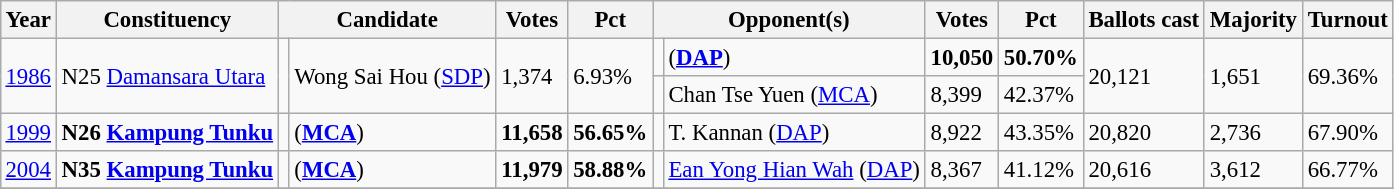<table class="wikitable" style="margin:0.5em ; font-size:95%">
<tr>
<th>Year</th>
<th>Constituency</th>
<th colspan=2>Candidate</th>
<th>Votes</th>
<th>Pct</th>
<th colspan=2>Opponent(s)</th>
<th>Votes</th>
<th>Pct</th>
<th>Ballots cast</th>
<th>Majority</th>
<th>Turnout</th>
</tr>
<tr>
<td rowspan=2><a href='#'>1986</a></td>
<td rowspan=2>N25 <a href='#'>Damansara Utara</a></td>
<td rowspan=2 ></td>
<td rowspan=2>Wong Sai Hou (<a href='#'>SDP</a>)</td>
<td rowspan=2>1,374</td>
<td rowspan=2>6.93%</td>
<td></td>
<td><strong></strong> (<strong><a href='#'>DAP</a></strong>)</td>
<td><strong>10,050</strong></td>
<td><strong>50.70%</strong></td>
<td rowspan=2>20,121</td>
<td rowspan=2>1,651</td>
<td rowspan=2>69.36%</td>
</tr>
<tr>
<td></td>
<td>Chan Tse Yuen (<a href='#'>MCA</a>)</td>
<td>8,399</td>
<td>42.37%</td>
</tr>
<tr>
<td><a href='#'>1999</a></td>
<td><strong>N26 <a href='#'>Kampung Tunku</a></strong></td>
<td></td>
<td> (<strong><a href='#'>MCA</a></strong>)</td>
<td><strong>11,658</strong></td>
<td><strong>56.65%</strong></td>
<td></td>
<td>T. Kannan (<a href='#'>DAP</a>)</td>
<td>8,922</td>
<td>43.35%</td>
<td>20,820</td>
<td>2,736</td>
<td>67.90%</td>
</tr>
<tr>
<td><a href='#'>2004</a></td>
<td><strong>N35 <a href='#'>Kampung Tunku</a></strong></td>
<td></td>
<td> (<strong><a href='#'>MCA</a></strong>)</td>
<td><strong>11,979</strong></td>
<td><strong>58.88%</strong></td>
<td></td>
<td><a href='#'>Ean Yong Hian Wah</a> (<a href='#'>DAP</a>)</td>
<td>8,367</td>
<td>41.12%</td>
<td>20,616</td>
<td>3,612</td>
<td>66.77%</td>
</tr>
<tr>
</tr>
</table>
